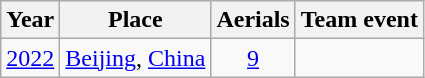<table class="wikitable sortable" style="text-align:center;">
<tr>
<th>Year</th>
<th>Place</th>
<th>Aerials</th>
<th>Team event</th>
</tr>
<tr>
<td><a href='#'>2022</a></td>
<td style="text-align:left;"> <a href='#'>Beijing</a>, <a href='#'>China</a></td>
<td><a href='#'>9</a></td>
<td><a href='#'></a></td>
</tr>
</table>
